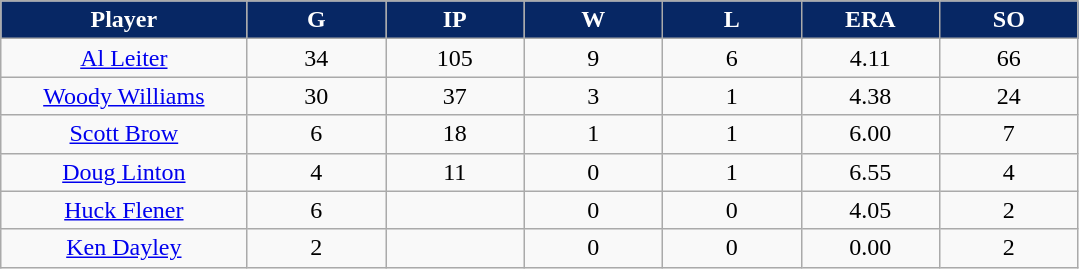<table class="wikitable sortable">
<tr>
<th style="background:#072764;color:white;" width="16%">Player</th>
<th style="background:#072764;color:white;" width="9%">G</th>
<th style="background:#072764;color:white;" width="9%">IP</th>
<th style="background:#072764;color:white;" width="9%">W</th>
<th style="background:#072764;color:white;" width="9%">L</th>
<th style="background:#072764;color:white;" width="9%">ERA</th>
<th style="background:#072764;color:white;" width="9%">SO</th>
</tr>
<tr align="center">
<td><a href='#'>Al Leiter</a></td>
<td>34</td>
<td>105</td>
<td>9</td>
<td>6</td>
<td>4.11</td>
<td>66</td>
</tr>
<tr align="center">
<td><a href='#'>Woody Williams</a></td>
<td>30</td>
<td>37</td>
<td>3</td>
<td>1</td>
<td>4.38</td>
<td>24</td>
</tr>
<tr align="center">
<td><a href='#'>Scott Brow</a></td>
<td>6</td>
<td>18</td>
<td>1</td>
<td>1</td>
<td>6.00</td>
<td>7</td>
</tr>
<tr align="center">
<td><a href='#'>Doug Linton</a></td>
<td>4</td>
<td>11</td>
<td>0</td>
<td>1</td>
<td>6.55</td>
<td>4</td>
</tr>
<tr align="center">
<td><a href='#'>Huck Flener</a></td>
<td>6</td>
<td></td>
<td>0</td>
<td>0</td>
<td>4.05</td>
<td>2</td>
</tr>
<tr align="center">
<td><a href='#'>Ken Dayley</a></td>
<td>2</td>
<td></td>
<td>0</td>
<td>0</td>
<td>0.00</td>
<td>2</td>
</tr>
</table>
